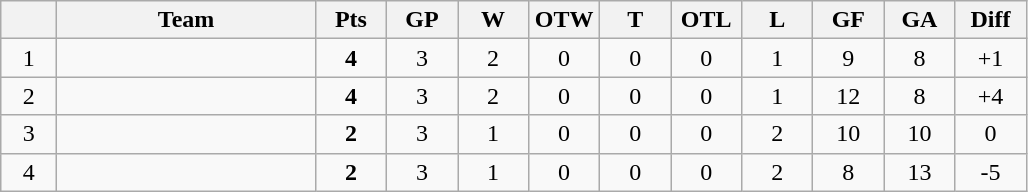<table class="wikitable" style="text-align:center;">
<tr>
<th width=30></th>
<th width=165>Team</th>
<th width=40>Pts</th>
<th width=40>GP</th>
<th width=40>W</th>
<th width=40>OTW</th>
<th width=40>T</th>
<th width=40>OTL</th>
<th width=40>L</th>
<th width=40>GF</th>
<th width=40>GA</th>
<th width=40>Diff</th>
</tr>
<tr>
<td>1</td>
<td style="text-align:left;"></td>
<td><strong>4</strong></td>
<td>3</td>
<td>2</td>
<td>0</td>
<td>0</td>
<td>0</td>
<td>1</td>
<td>9</td>
<td>8</td>
<td>+1</td>
</tr>
<tr>
<td>2</td>
<td style="text-align:left;"></td>
<td><strong>4</strong></td>
<td>3</td>
<td>2</td>
<td>0</td>
<td>0</td>
<td>0</td>
<td>1</td>
<td>12</td>
<td>8</td>
<td>+4</td>
</tr>
<tr>
<td>3</td>
<td style="text-align:left;"></td>
<td><strong>2</strong></td>
<td>3</td>
<td>1</td>
<td>0</td>
<td>0</td>
<td>0</td>
<td>2</td>
<td>10</td>
<td>10</td>
<td>0</td>
</tr>
<tr>
<td>4</td>
<td style="text-align:left;"></td>
<td><strong>2</strong></td>
<td>3</td>
<td>1</td>
<td>0</td>
<td>0</td>
<td>0</td>
<td>2</td>
<td>8</td>
<td>13</td>
<td>-5</td>
</tr>
</table>
